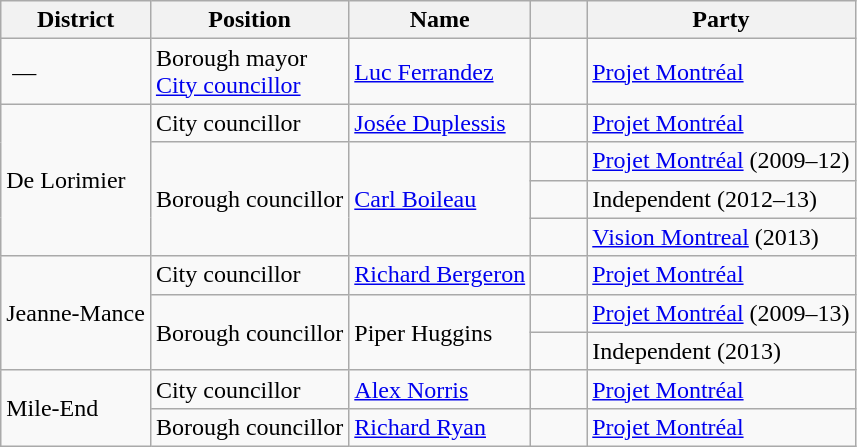<table class="wikitable" border="1">
<tr>
<th>District</th>
<th>Position</th>
<th>Name</th>
<th width="30px"> </th>
<th>Party</th>
</tr>
<tr>
<td> —</td>
<td>Borough mayor<br><a href='#'>City councillor</a></td>
<td><a href='#'>Luc Ferrandez</a></td>
<td> </td>
<td><a href='#'>Projet Montréal</a></td>
</tr>
<tr>
<td rowspan=4>De Lorimier</td>
<td>City councillor</td>
<td><a href='#'>Josée Duplessis</a></td>
<td> </td>
<td><a href='#'>Projet Montréal</a></td>
</tr>
<tr>
<td rowspan=3>Borough councillor</td>
<td rowspan=3><a href='#'>Carl Boileau</a></td>
<td> </td>
<td><a href='#'>Projet Montréal</a> (2009–12)</td>
</tr>
<tr>
<td> </td>
<td>Independent (2012–13)</td>
</tr>
<tr>
<td> </td>
<td><a href='#'>Vision Montreal</a> (2013)</td>
</tr>
<tr>
<td rowspan=3>Jeanne-Mance</td>
<td>City councillor</td>
<td><a href='#'>Richard Bergeron</a></td>
<td> </td>
<td><a href='#'>Projet Montréal</a></td>
</tr>
<tr>
<td rowspan=2>Borough councillor</td>
<td rowspan=2>Piper Huggins</td>
<td> </td>
<td><a href='#'>Projet Montréal</a> (2009–13)</td>
</tr>
<tr>
<td> </td>
<td>Independent (2013)</td>
</tr>
<tr>
<td rowspan=2>Mile-End</td>
<td>City councillor</td>
<td><a href='#'>Alex Norris</a></td>
<td> </td>
<td><a href='#'>Projet Montréal</a></td>
</tr>
<tr>
<td>Borough councillor</td>
<td><a href='#'>Richard Ryan</a></td>
<td> </td>
<td><a href='#'>Projet Montréal</a></td>
</tr>
</table>
